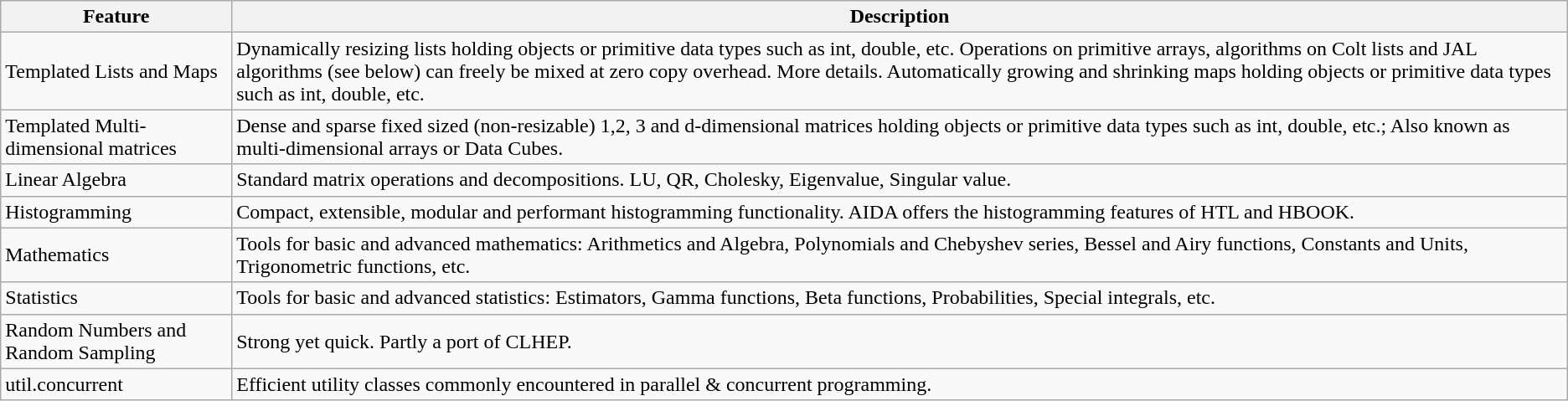<table class="wikitable">
<tr>
<th>Feature</th>
<th>Description</th>
</tr>
<tr>
<td>Templated Lists and Maps</td>
<td>Dynamically resizing lists holding objects or primitive data types such as int, double, etc. Operations on primitive arrays, algorithms on Colt lists and JAL algorithms (see below) can freely be mixed at zero copy overhead. More details. Automatically growing and shrinking maps holding objects or primitive data types such as int, double, etc.</td>
</tr>
<tr>
<td>Templated Multi-dimensional matrices</td>
<td>Dense and sparse fixed sized (non-resizable) 1,2, 3 and d-dimensional matrices holding objects or primitive data types such as int, double, etc.; Also known as multi-dimensional arrays or Data Cubes.</td>
</tr>
<tr>
<td>Linear Algebra</td>
<td>Standard matrix operations and decompositions. LU, QR, Cholesky, Eigenvalue, Singular value.</td>
</tr>
<tr>
<td>Histogramming</td>
<td>Compact, extensible, modular and performant histogramming functionality. AIDA offers the histogramming features of HTL and HBOOK.</td>
</tr>
<tr>
<td>Mathematics</td>
<td>Tools for basic and advanced mathematics: Arithmetics and Algebra, Polynomials and Chebyshev series, Bessel and Airy functions, Constants and Units, Trigonometric functions, etc.</td>
</tr>
<tr>
<td>Statistics</td>
<td>Tools for basic and advanced statistics: Estimators, Gamma functions, Beta functions, Probabilities, Special integrals, etc.</td>
</tr>
<tr>
<td>Random Numbers and Random Sampling</td>
<td>Strong yet quick. Partly a port of CLHEP.</td>
</tr>
<tr>
<td>util.concurrent</td>
<td>Efficient utility classes commonly encountered in parallel & concurrent programming.</td>
</tr>
</table>
